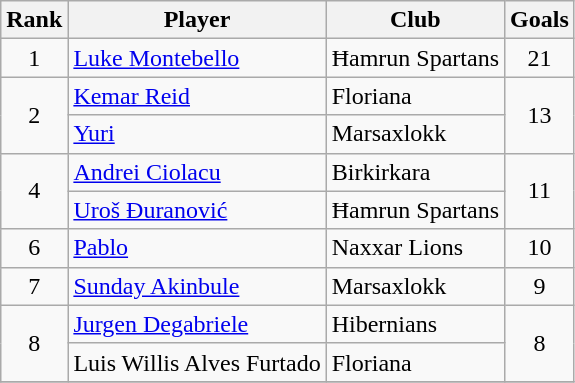<table class="wikitable">
<tr>
<th>Rank</th>
<th>Player</th>
<th>Club</th>
<th>Goals</th>
</tr>
<tr>
<td align="center"rowspan="1">1</td>
<td> <a href='#'>Luke Montebello</a></td>
<td>Ħamrun Spartans</td>
<td align="center"rowspan="1">21</td>
</tr>
<tr>
<td align="center"rowspan="2">2</td>
<td> <a href='#'>Kemar Reid</a></td>
<td>Floriana</td>
<td align="center"rowspan="2">13</td>
</tr>
<tr>
<td> <a href='#'>Yuri</a></td>
<td>Marsaxlokk</td>
</tr>
<tr>
<td align="center"rowspan="2">4</td>
<td> <a href='#'>Andrei Ciolacu</a></td>
<td>Birkirkara</td>
<td align="center"rowspan="2">11</td>
</tr>
<tr>
<td> <a href='#'>Uroš Đuranović</a></td>
<td>Ħamrun Spartans</td>
</tr>
<tr>
<td align="center"rowspan="1">6</td>
<td> <a href='#'>Pablo</a></td>
<td>Naxxar Lions</td>
<td align="center"rowspan="1">10</td>
</tr>
<tr>
<td align="center"rowspan="1">7</td>
<td> <a href='#'>Sunday Akinbule</a></td>
<td>Marsaxlokk</td>
<td align="center"rowspan="1">9</td>
</tr>
<tr>
<td align="center"rowspan="2">8</td>
<td> <a href='#'>Jurgen Degabriele</a></td>
<td>Hibernians</td>
<td align="center"rowspan="2">8</td>
</tr>
<tr>
<td> Luis Willis Alves Furtado</td>
<td>Floriana</td>
</tr>
<tr>
</tr>
</table>
